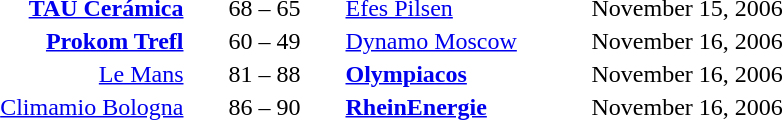<table style="text-align:center">
<tr>
<th width=160></th>
<th width=100></th>
<th width=160></th>
<th width=200></th>
</tr>
<tr>
<td align=right><strong><a href='#'>TAU Cerámica</a></strong> </td>
<td>68 – 65</td>
<td align=left> <a href='#'>Efes Pilsen</a></td>
<td align=left>November 15, 2006</td>
</tr>
<tr>
<td align=right><strong><a href='#'>Prokom Trefl</a></strong> </td>
<td>60 – 49</td>
<td align=left> <a href='#'>Dynamo Moscow</a></td>
<td align=left>November 16, 2006</td>
</tr>
<tr>
<td align=right><a href='#'>Le Mans</a> </td>
<td>81 – 88</td>
<td align=left> <strong><a href='#'>Olympiacos</a></strong></td>
<td align=left>November 16, 2006</td>
</tr>
<tr>
<td align=right><a href='#'>Climamio Bologna</a> </td>
<td>86 – 90</td>
<td align=left> <strong><a href='#'>RheinEnergie</a></strong></td>
<td align=left>November 16, 2006</td>
</tr>
</table>
